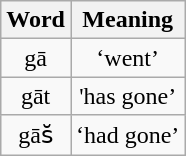<table class="wikitable" style="text-align: center;">
<tr>
<th>Word</th>
<th>Meaning</th>
</tr>
<tr>
<td>gā</td>
<td>‘went’</td>
</tr>
<tr>
<td>gāt</td>
<td>'has gone’</td>
</tr>
<tr>
<td>gās̆</td>
<td>‘had gone’</td>
</tr>
</table>
